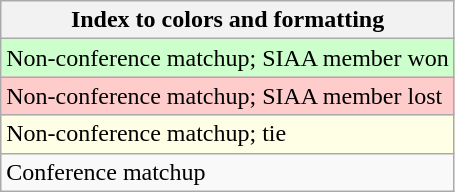<table class="wikitable">
<tr>
<th>Index to colors and formatting</th>
</tr>
<tr bgcolor=#ccffcc>
<td>Non-conference matchup; SIAA member won</td>
</tr>
<tr bgcolor=#ffcccc>
<td>Non-conference matchup; SIAA member lost</td>
</tr>
<tr bgcolor=#ffffe6>
<td>Non-conference matchup; tie</td>
</tr>
<tr>
<td>Conference matchup</td>
</tr>
</table>
